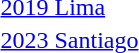<table>
<tr valign="top">
<td><a href='#'>2019 Lima</a><br></td>
<td></td>
<td></td>
<td></td>
</tr>
<tr valign="top">
<td><a href='#'>2023 Santiago</a><br></td>
<td></td>
<td></td>
<td></td>
</tr>
</table>
